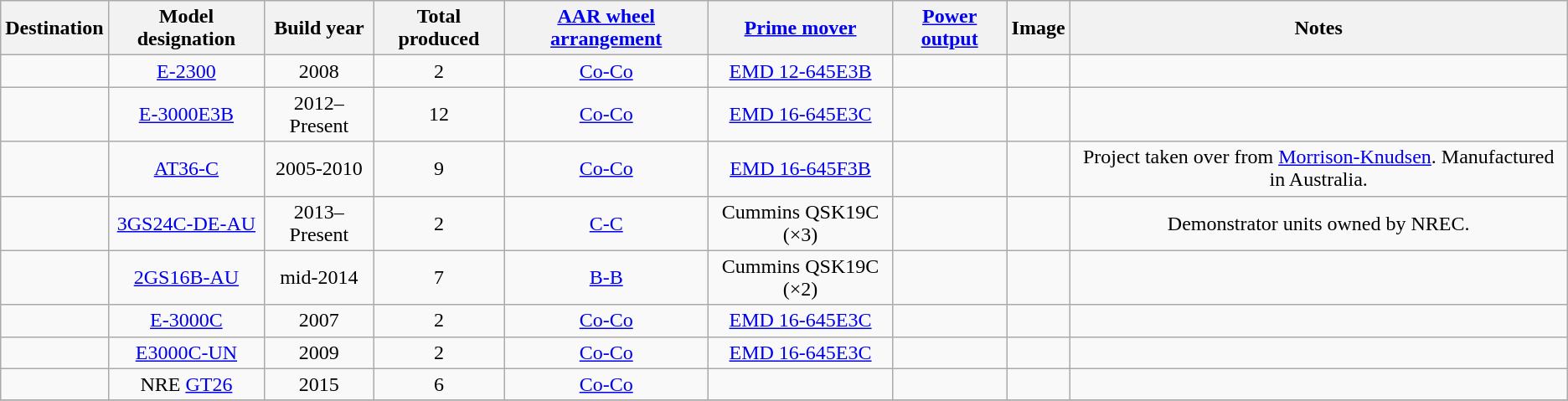<table class="wikitable sortable">
<tr>
<th>Destination</th>
<th>Model designation</th>
<th>Build year</th>
<th>Total produced</th>
<th><a href='#'>AAR wheel arrangement</a></th>
<th><a href='#'>Prime mover</a></th>
<th><a href='#'>Power output</a></th>
<th class="unsortable">Image</th>
<th>Notes</th>
</tr>
<tr style=text-align:center>
<td></td>
<td><a href='#'>E-2300</a></td>
<td>2008</td>
<td>2</td>
<td><a href='#'>Co-Co</a></td>
<td><a href='#'>EMD 12-645E3B</a></td>
<td></td>
<td></td>
<td></td>
</tr>
<tr style=text-align:center>
<td></td>
<td><a href='#'>E-3000E3B</a></td>
<td>2012–Present</td>
<td>12</td>
<td><a href='#'>Co-Co</a></td>
<td><a href='#'>EMD 16-645E3C</a></td>
<td></td>
<td></td>
<td></td>
</tr>
<tr style=text-align:center>
<td></td>
<td><a href='#'>AT36-C</a></td>
<td>2005-2010</td>
<td>9</td>
<td><a href='#'>Co-Co</a></td>
<td><a href='#'>EMD 16-645F3B</a></td>
<td></td>
<td></td>
<td>Project taken over from <a href='#'>Morrison-Knudsen</a>. Manufactured in Australia.</td>
</tr>
<tr style=text-align:center>
<td></td>
<td><a href='#'>3GS24C-DE-AU</a></td>
<td>2013–Present</td>
<td>2</td>
<td><a href='#'>C-C</a></td>
<td>Cummins QSK19C (×3)</td>
<td></td>
<td></td>
<td>Demonstrator units owned by NREC.</td>
</tr>
<tr style=text-align:center>
<td></td>
<td><a href='#'>2GS16B-AU</a></td>
<td>mid-2014</td>
<td>7</td>
<td><a href='#'>B-B</a></td>
<td>Cummins QSK19C (×2)</td>
<td></td>
<td></td>
<td></td>
</tr>
<tr style=text-align:center>
<td></td>
<td><a href='#'>E-3000C</a></td>
<td>2007</td>
<td>2</td>
<td><a href='#'>Co-Co</a></td>
<td><a href='#'>EMD 16-645E3C</a></td>
<td></td>
<td></td>
<td></td>
</tr>
<tr style=text-align:center>
<td></td>
<td><a href='#'>E3000C-UN</a></td>
<td>2009</td>
<td>2</td>
<td><a href='#'>Co-Co</a></td>
<td><a href='#'>EMD 16-645E3C</a></td>
<td></td>
<td></td>
<td></td>
</tr>
<tr style=text-align:center>
<td></td>
<td>NRE <a href='#'>GT26</a></td>
<td>2015</td>
<td>6</td>
<td><a href='#'>Co-Co</a></td>
<td></td>
<td></td>
<td></td>
<td></td>
</tr>
<tr>
</tr>
</table>
